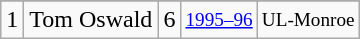<table class="wikitable">
<tr>
</tr>
<tr>
<td>1</td>
<td>Tom Oswald</td>
<td>6</td>
<td style="font-size:80%;"><a href='#'>1995–96</a></td>
<td style="font-size:80%;">UL-Monroe</td>
</tr>
</table>
